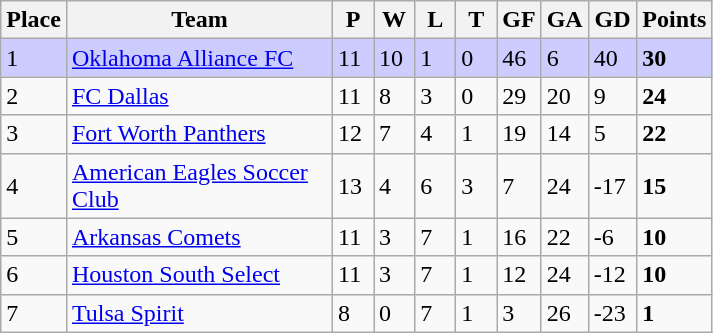<table class="wikitable">
<tr>
<th>Place</th>
<th width="170">Team</th>
<th width="20">P</th>
<th width="20">W</th>
<th width="20">L</th>
<th width="20">T</th>
<th width="20">GF</th>
<th width="20">GA</th>
<th width="25">GD</th>
<th>Points</th>
</tr>
<tr bgcolor=#ccccff>
<td>1</td>
<td><a href='#'>Oklahoma Alliance FC</a></td>
<td>11</td>
<td>10</td>
<td>1</td>
<td>0</td>
<td>46</td>
<td>6</td>
<td>40</td>
<td><strong>30</strong></td>
</tr>
<tr>
<td>2</td>
<td><a href='#'>FC Dallas</a></td>
<td>11</td>
<td>8</td>
<td>3</td>
<td>0</td>
<td>29</td>
<td>20</td>
<td>9</td>
<td><strong>24</strong></td>
</tr>
<tr>
<td>3</td>
<td><a href='#'>Fort Worth Panthers</a></td>
<td>12</td>
<td>7</td>
<td>4</td>
<td>1</td>
<td>19</td>
<td>14</td>
<td>5</td>
<td><strong>22</strong></td>
</tr>
<tr>
<td>4</td>
<td><a href='#'>American Eagles Soccer Club</a></td>
<td>13</td>
<td>4</td>
<td>6</td>
<td>3</td>
<td>7</td>
<td>24</td>
<td>-17</td>
<td><strong>15</strong></td>
</tr>
<tr>
<td>5</td>
<td><a href='#'>Arkansas Comets</a></td>
<td>11</td>
<td>3</td>
<td>7</td>
<td>1</td>
<td>16</td>
<td>22</td>
<td>-6</td>
<td><strong>10</strong></td>
</tr>
<tr>
<td>6</td>
<td><a href='#'>Houston South Select</a></td>
<td>11</td>
<td>3</td>
<td>7</td>
<td>1</td>
<td>12</td>
<td>24</td>
<td>-12</td>
<td><strong>10</strong></td>
</tr>
<tr>
<td>7</td>
<td><a href='#'>Tulsa Spirit</a></td>
<td>8</td>
<td>0</td>
<td>7</td>
<td>1</td>
<td>3</td>
<td>26</td>
<td>-23</td>
<td><strong>1</strong></td>
</tr>
</table>
